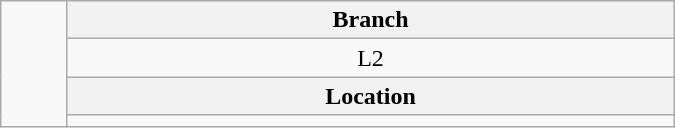<table class="wikitable" style="text-align: center; width: 450px; float:right;">
<tr>
<td rowspan="6"></td>
<th>Branch</th>
</tr>
<tr>
<td>L2</td>
</tr>
<tr>
<th>Location</th>
</tr>
<tr>
<td></td>
</tr>
</table>
